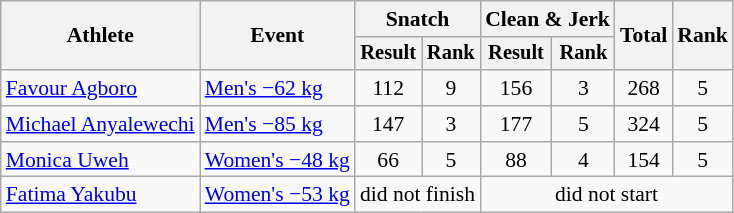<table class="wikitable" style="font-size:90%">
<tr>
<th rowspan=2>Athlete</th>
<th rowspan=2>Event</th>
<th colspan="2">Snatch</th>
<th colspan="2">Clean & Jerk</th>
<th rowspan="2">Total</th>
<th rowspan="2">Rank</th>
</tr>
<tr style="font-size:95%">
<th>Result</th>
<th>Rank</th>
<th>Result</th>
<th>Rank</th>
</tr>
<tr align=center>
<td align=left><a href='#'>Favour Agboro</a></td>
<td align=left><a href='#'>Men's −62 kg</a></td>
<td>112</td>
<td>9</td>
<td>156</td>
<td>3</td>
<td>268</td>
<td>5</td>
</tr>
<tr align=center>
<td align=left><a href='#'>Michael Anyalewechi</a></td>
<td align=left><a href='#'>Men's −85 kg</a></td>
<td>147</td>
<td>3</td>
<td>177</td>
<td>5</td>
<td>324</td>
<td>5</td>
</tr>
<tr align=center>
<td align=left><a href='#'>Monica Uweh</a></td>
<td align=left><a href='#'>Women's −48 kg</a></td>
<td>66</td>
<td>5</td>
<td>88</td>
<td>4</td>
<td>154</td>
<td>5</td>
</tr>
<tr align=center>
<td align=left><a href='#'>Fatima Yakubu</a></td>
<td align=left><a href='#'>Women's −53 kg</a></td>
<td colspan=2>did not finish</td>
<td colspan=4>did not start</td>
</tr>
</table>
